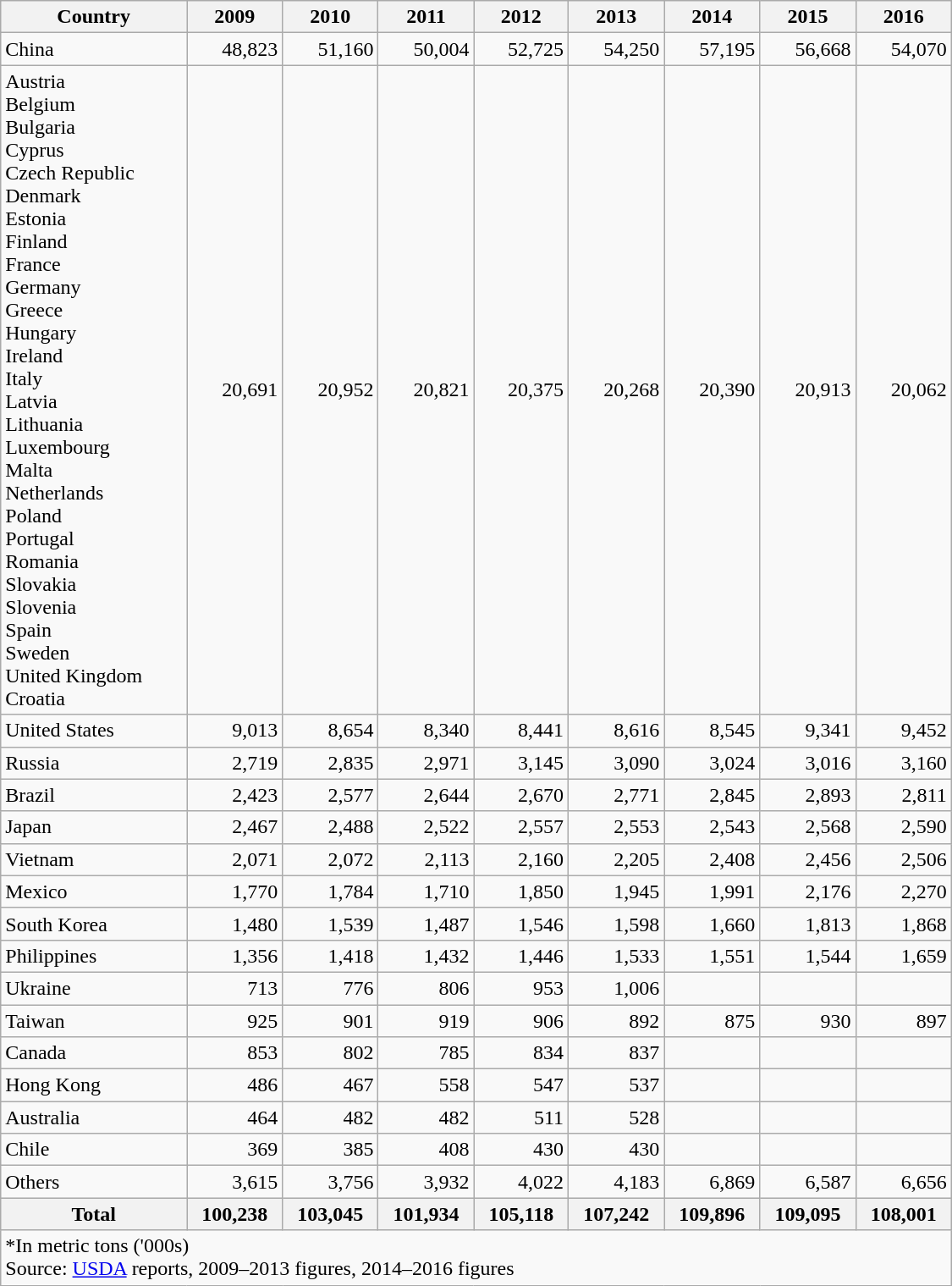<table class="wikitable sortable" style="text-align:right;" width=750px;>
<tr>
<th>Country</th>
<th>2009</th>
<th>2010</th>
<th>2011</th>
<th>2012</th>
<th>2013</th>
<th>2014</th>
<th>2015</th>
<th>2016</th>
</tr>
<tr>
<td align=left>China</td>
<td>48,823</td>
<td>51,160</td>
<td>50,004</td>
<td>52,725</td>
<td>54,250</td>
<td>57,195</td>
<td>56,668</td>
<td>54,070</td>
</tr>
<tr>
<td align=left> Austria<br>Belgium<br>Bulgaria<br>Cyprus<br>Czech Republic<br>Denmark<br>Estonia<br>Finland<br>France<br>Germany<br>Greece<br>Hungary<br>Ireland<br>Italy<br>Latvia<br>Lithuania<br>Luxembourg<br>Malta<br>Netherlands<br>Poland<br>Portugal<br>Romania<br>Slovakia<br>Slovenia<br>Spain<br>Sweden<br>United Kingdom<br>Croatia<br></td>
<td>20,691</td>
<td>20,952</td>
<td>20,821</td>
<td>20,375</td>
<td>20,268</td>
<td>20,390</td>
<td>20,913</td>
<td>20,062</td>
</tr>
<tr>
<td align=left>United States</td>
<td>9,013</td>
<td>8,654</td>
<td>8,340</td>
<td>8,441</td>
<td>8,616</td>
<td>8,545</td>
<td>9,341</td>
<td>9,452</td>
</tr>
<tr>
<td align=left>Russia</td>
<td>2,719</td>
<td>2,835</td>
<td>2,971</td>
<td>3,145</td>
<td>3,090</td>
<td>3,024</td>
<td>3,016</td>
<td>3,160</td>
</tr>
<tr>
<td align=left>Brazil</td>
<td>2,423</td>
<td>2,577</td>
<td>2,644</td>
<td>2,670</td>
<td>2,771</td>
<td>2,845</td>
<td>2,893</td>
<td>2,811</td>
</tr>
<tr>
<td align=left>Japan</td>
<td>2,467</td>
<td>2,488</td>
<td>2,522</td>
<td>2,557</td>
<td>2,553</td>
<td>2,543</td>
<td>2,568</td>
<td>2,590</td>
</tr>
<tr>
<td align=left>Vietnam</td>
<td>2,071</td>
<td>2,072</td>
<td>2,113</td>
<td>2,160</td>
<td>2,205</td>
<td>2,408</td>
<td>2,456</td>
<td>2,506</td>
</tr>
<tr>
<td align=left>Mexico</td>
<td>1,770</td>
<td>1,784</td>
<td>1,710</td>
<td>1,850</td>
<td>1,945</td>
<td>1,991</td>
<td>2,176</td>
<td>2,270</td>
</tr>
<tr>
<td align=left>South Korea</td>
<td>1,480</td>
<td>1,539</td>
<td>1,487</td>
<td>1,546</td>
<td>1,598</td>
<td>1,660</td>
<td>1,813</td>
<td>1,868</td>
</tr>
<tr>
<td align=left>Philippines</td>
<td>1,356</td>
<td>1,418</td>
<td>1,432</td>
<td>1,446</td>
<td>1,533</td>
<td>1,551</td>
<td>1,544</td>
<td>1,659</td>
</tr>
<tr>
<td align=left>Ukraine</td>
<td>713</td>
<td>776</td>
<td>806</td>
<td>953</td>
<td>1,006</td>
<td></td>
<td></td>
<td></td>
</tr>
<tr>
<td align=left>Taiwan</td>
<td>925</td>
<td>901</td>
<td>919</td>
<td>906</td>
<td>892</td>
<td>875</td>
<td>930</td>
<td>897</td>
</tr>
<tr>
<td align=left>Canada</td>
<td>853</td>
<td>802</td>
<td>785</td>
<td>834</td>
<td>837</td>
<td></td>
<td></td>
<td></td>
</tr>
<tr>
<td align=left>Hong Kong</td>
<td>486</td>
<td>467</td>
<td>558</td>
<td>547</td>
<td>537</td>
<td></td>
<td></td>
<td></td>
</tr>
<tr>
<td align=left>Australia</td>
<td>464</td>
<td>482</td>
<td>482</td>
<td>511</td>
<td>528</td>
<td></td>
<td></td>
<td></td>
</tr>
<tr>
<td align=left>Chile</td>
<td>369</td>
<td>385</td>
<td>408</td>
<td>430</td>
<td>430</td>
<td></td>
<td></td>
<td></td>
</tr>
<tr>
<td align=left>Others</td>
<td>3,615</td>
<td>3,756</td>
<td>3,932</td>
<td>4,022</td>
<td>4,183</td>
<td>6,869</td>
<td>6,587</td>
<td>6,656</td>
</tr>
<tr class=sortbottom>
<th align=left><strong>Total</strong></th>
<th><strong>100,238</strong></th>
<th><strong>103,045</strong></th>
<th><strong>101,934</strong></th>
<th><strong>105,118</strong></th>
<th><strong>107,242</strong></th>
<th><strong>109,896</strong></th>
<th><strong>109,095</strong></th>
<th><strong>108,001</strong></th>
</tr>
<tr class=sortbottom>
<td align=left colspan="9">*In metric tons ('000s) <br>Source: <a href='#'>USDA</a> reports, 2009–2013 figures, 2014–2016 figures</td>
</tr>
</table>
